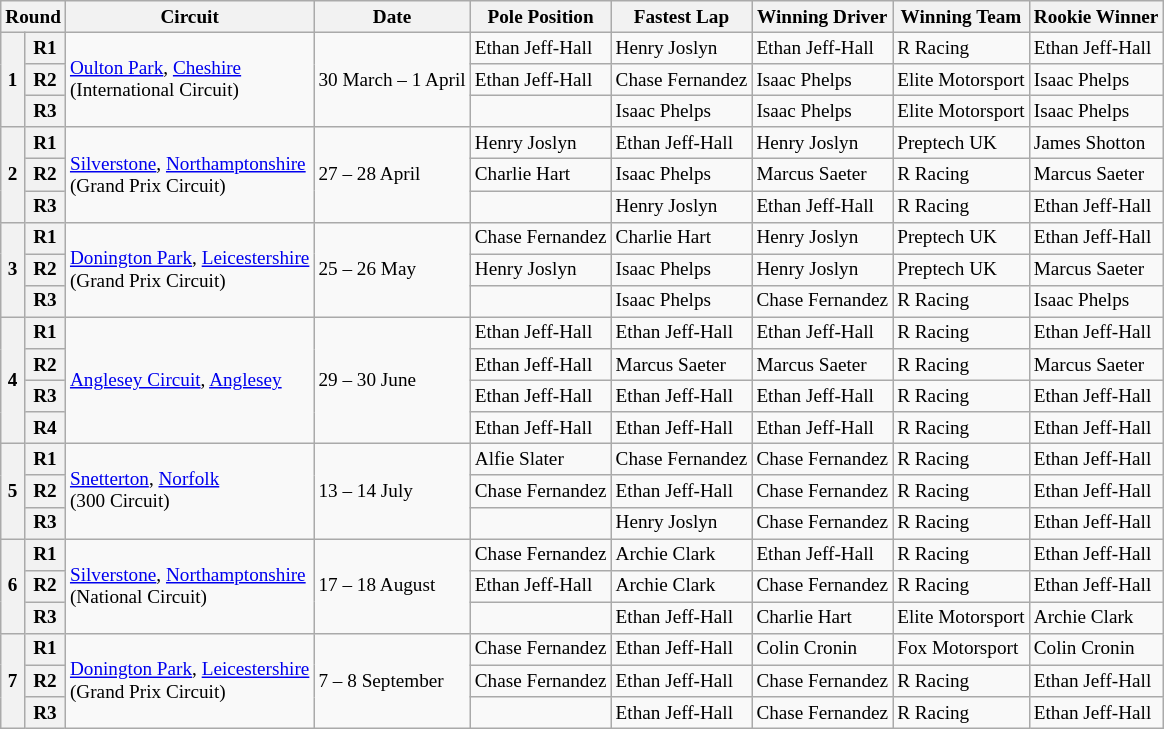<table class="wikitable" style="font-size: 80%">
<tr>
<th colspan="2">Round</th>
<th>Circuit</th>
<th>Date</th>
<th>Pole Position</th>
<th>Fastest Lap</th>
<th>Winning Driver</th>
<th>Winning Team</th>
<th>Rookie Winner</th>
</tr>
<tr>
<th rowspan="3">1</th>
<th>R1</th>
<td rowspan="3"><a href='#'>Oulton Park</a>, <a href='#'>Cheshire</a><br>(International Circuit)</td>
<td rowspan="3">30 March – 1 April</td>
<td> Ethan Jeff-Hall</td>
<td> Henry Joslyn</td>
<td> Ethan Jeff-Hall</td>
<td>R Racing</td>
<td> Ethan Jeff-Hall</td>
</tr>
<tr>
<th>R2</th>
<td> Ethan Jeff-Hall</td>
<td> Chase Fernandez</td>
<td> Isaac Phelps</td>
<td>Elite Motorsport</td>
<td> Isaac Phelps</td>
</tr>
<tr>
<th>R3</th>
<td></td>
<td> Isaac Phelps</td>
<td> Isaac Phelps</td>
<td>Elite Motorsport</td>
<td> Isaac Phelps</td>
</tr>
<tr>
<th rowspan="3">2</th>
<th>R1</th>
<td rowspan="3"><a href='#'>Silverstone</a>, <a href='#'>Northamptonshire</a><br>(Grand Prix Circuit)</td>
<td rowspan="3">27  – 28 April</td>
<td> Henry Joslyn</td>
<td> Ethan Jeff-Hall</td>
<td> Henry Joslyn</td>
<td>Preptech UK</td>
<td> James Shotton</td>
</tr>
<tr>
<th>R2</th>
<td> Charlie Hart</td>
<td> Isaac Phelps</td>
<td> Marcus Saeter</td>
<td>R Racing</td>
<td> Marcus Saeter</td>
</tr>
<tr>
<th>R3</th>
<td></td>
<td> Henry Joslyn</td>
<td> Ethan Jeff-Hall</td>
<td>R Racing</td>
<td> Ethan Jeff-Hall</td>
</tr>
<tr>
<th rowspan="3">3</th>
<th>R1</th>
<td rowspan="3"><a href='#'>Donington Park</a>, <a href='#'>Leicestershire</a><br>(Grand Prix Circuit)</td>
<td rowspan="3">25 – 26 May</td>
<td> Chase Fernandez</td>
<td> Charlie Hart</td>
<td> Henry Joslyn</td>
<td>Preptech UK</td>
<td> Ethan Jeff-Hall</td>
</tr>
<tr>
<th>R2</th>
<td> Henry Joslyn</td>
<td> Isaac Phelps</td>
<td> Henry Joslyn</td>
<td>Preptech UK</td>
<td> Marcus Saeter</td>
</tr>
<tr>
<th>R3</th>
<td></td>
<td> Isaac Phelps</td>
<td> Chase Fernandez</td>
<td>R Racing</td>
<td> Isaac Phelps</td>
</tr>
<tr>
<th rowspan="4">4</th>
<th>R1</th>
<td rowspan="4"><a href='#'>Anglesey Circuit</a>, <a href='#'>Anglesey</a></td>
<td rowspan="4">29 – 30 June</td>
<td> Ethan Jeff-Hall</td>
<td> Ethan Jeff-Hall</td>
<td> Ethan Jeff-Hall</td>
<td>R Racing</td>
<td> Ethan Jeff-Hall</td>
</tr>
<tr>
<th>R2</th>
<td> Ethan Jeff-Hall</td>
<td> Marcus Saeter</td>
<td> Marcus Saeter</td>
<td>R Racing</td>
<td> Marcus Saeter</td>
</tr>
<tr>
<th>R3</th>
<td> Ethan Jeff-Hall</td>
<td> Ethan Jeff-Hall</td>
<td> Ethan Jeff-Hall</td>
<td>R Racing</td>
<td> Ethan Jeff-Hall</td>
</tr>
<tr>
<th>R4</th>
<td> Ethan Jeff-Hall</td>
<td> Ethan Jeff-Hall</td>
<td> Ethan Jeff-Hall</td>
<td>R Racing</td>
<td> Ethan Jeff-Hall</td>
</tr>
<tr>
<th rowspan="3">5</th>
<th>R1</th>
<td rowspan="3"><a href='#'>Snetterton</a>, <a href='#'>Norfolk</a><br>(300 Circuit)</td>
<td rowspan="3">13 – 14 July</td>
<td> Alfie Slater</td>
<td> Chase Fernandez</td>
<td> Chase Fernandez</td>
<td>R Racing</td>
<td> Ethan Jeff-Hall</td>
</tr>
<tr>
<th>R2</th>
<td> Chase Fernandez</td>
<td> Ethan Jeff-Hall</td>
<td> Chase Fernandez</td>
<td>R Racing</td>
<td> Ethan Jeff-Hall</td>
</tr>
<tr>
<th>R3</th>
<td></td>
<td> Henry Joslyn</td>
<td> Chase Fernandez</td>
<td>R Racing</td>
<td> Ethan Jeff-Hall</td>
</tr>
<tr>
<th rowspan="3">6</th>
<th>R1</th>
<td rowspan="3"><a href='#'>Silverstone</a>, <a href='#'>Northamptonshire</a><br>(National Circuit)</td>
<td rowspan="3">17 – 18 August</td>
<td> Chase Fernandez</td>
<td> Archie Clark</td>
<td> Ethan Jeff-Hall</td>
<td>R Racing</td>
<td> Ethan Jeff-Hall</td>
</tr>
<tr>
<th>R2</th>
<td> Ethan Jeff-Hall</td>
<td> Archie Clark</td>
<td> Chase Fernandez</td>
<td>R Racing</td>
<td> Ethan Jeff-Hall</td>
</tr>
<tr>
<th>R3</th>
<td></td>
<td> Ethan Jeff-Hall</td>
<td> Charlie Hart</td>
<td>Elite Motorsport</td>
<td> Archie Clark</td>
</tr>
<tr>
<th rowspan="3">7</th>
<th>R1</th>
<td rowspan="3"><a href='#'>Donington Park</a>, <a href='#'>Leicestershire</a><br>(Grand Prix Circuit)</td>
<td rowspan="3">7 – 8 September</td>
<td> Chase Fernandez</td>
<td> Ethan Jeff-Hall</td>
<td> Colin Cronin</td>
<td>Fox Motorsport</td>
<td> Colin Cronin</td>
</tr>
<tr>
<th>R2</th>
<td> Chase Fernandez</td>
<td> Ethan Jeff-Hall</td>
<td> Chase Fernandez</td>
<td>R Racing</td>
<td> Ethan Jeff-Hall</td>
</tr>
<tr>
<th>R3</th>
<td></td>
<td> Ethan Jeff-Hall</td>
<td> Chase Fernandez</td>
<td>R Racing</td>
<td> Ethan Jeff-Hall</td>
</tr>
</table>
